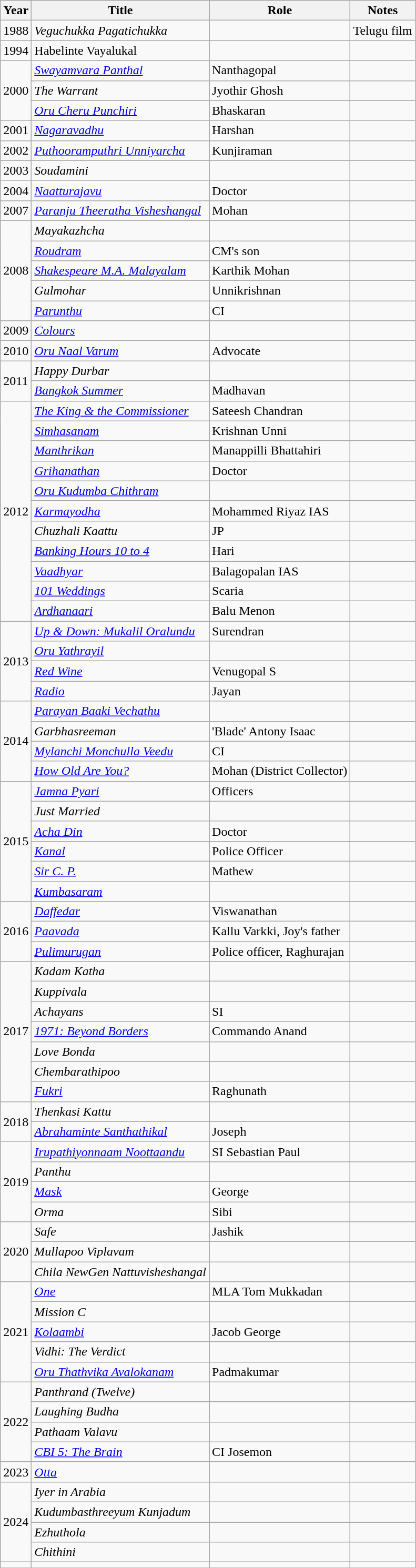<table class="wikitable sortable">
<tr>
<th>Year</th>
<th>Title</th>
<th>Role</th>
<th class="unsortable">Notes</th>
</tr>
<tr>
<td>1988</td>
<td><em>Veguchukka Pagatichukka</em></td>
<td></td>
<td>Telugu film</td>
</tr>
<tr>
<td>1994</td>
<td>Habelinte Vayalukal</td>
<td></td>
<td></td>
</tr>
<tr>
<td rowspan=3>2000</td>
<td><em><a href='#'>Swayamvara Panthal</a></em></td>
<td>Nanthagopal</td>
<td></td>
</tr>
<tr>
<td><em>The Warrant</em></td>
<td>Jyothir Ghosh</td>
<td></td>
</tr>
<tr>
<td><em><a href='#'>Oru Cheru Punchiri</a></em></td>
<td>Bhaskaran</td>
<td></td>
</tr>
<tr>
<td>2001</td>
<td><em><a href='#'>Nagaravadhu</a></em></td>
<td>Harshan</td>
<td></td>
</tr>
<tr>
<td>2002</td>
<td><em><a href='#'>Puthooramputhri Unniyarcha</a></em></td>
<td>Kunjiraman</td>
<td></td>
</tr>
<tr>
<td>2003</td>
<td><em>Soudamini</em></td>
<td></td>
<td></td>
</tr>
<tr>
<td>2004</td>
<td><em><a href='#'>Naatturajavu</a></em></td>
<td>Doctor</td>
<td></td>
</tr>
<tr>
<td>2007</td>
<td><em><a href='#'>Paranju Theeratha Visheshangal</a></em></td>
<td>Mohan</td>
<td></td>
</tr>
<tr>
<td rowspan="5">2008</td>
<td><em>Mayakazhcha</em></td>
<td></td>
<td></td>
</tr>
<tr>
<td><em><a href='#'>Roudram</a></em></td>
<td>CM's son</td>
<td></td>
</tr>
<tr>
<td><em><a href='#'>Shakespeare M.A. Malayalam</a></em></td>
<td>Karthik Mohan</td>
<td></td>
</tr>
<tr>
<td><em>Gulmohar</em></td>
<td>Unnikrishnan</td>
<td></td>
</tr>
<tr>
<td><em><a href='#'>Parunthu</a></em></td>
<td>CI</td>
<td></td>
</tr>
<tr>
<td>2009</td>
<td><em><a href='#'>Colours</a></em></td>
<td></td>
<td></td>
</tr>
<tr>
<td>2010</td>
<td><em><a href='#'>Oru Naal Varum</a></em></td>
<td>Advocate</td>
<td></td>
</tr>
<tr>
<td rowspan=2>2011</td>
<td><em>Happy Durbar</em></td>
<td></td>
<td></td>
</tr>
<tr>
<td><em><a href='#'>Bangkok Summer</a></em></td>
<td>Madhavan</td>
<td></td>
</tr>
<tr>
<td rowspan=11>2012</td>
<td><em><a href='#'>The King & the Commissioner</a></em></td>
<td>Sateesh Chandran</td>
<td></td>
</tr>
<tr>
<td><em><a href='#'>Simhasanam</a></em></td>
<td>Krishnan Unni</td>
<td></td>
</tr>
<tr>
<td><em><a href='#'>Manthrikan</a></em></td>
<td>Manappilli Bhattahiri</td>
<td></td>
</tr>
<tr>
<td><em><a href='#'>Grihanathan</a></em></td>
<td>Doctor</td>
<td></td>
</tr>
<tr>
<td><em><a href='#'>Oru Kudumba Chithram</a></em></td>
<td></td>
<td></td>
</tr>
<tr>
<td><em><a href='#'>Karmayodha</a></em></td>
<td>Mohammed Riyaz IAS</td>
<td></td>
</tr>
<tr>
<td><em>Chuzhali Kaattu</em></td>
<td>JP</td>
<td></td>
</tr>
<tr>
<td><em><a href='#'>Banking Hours 10 to 4</a></em></td>
<td>Hari</td>
<td></td>
</tr>
<tr>
<td><em><a href='#'>Vaadhyar</a></em></td>
<td>Balagopalan IAS</td>
<td></td>
</tr>
<tr>
<td><em><a href='#'>101 Weddings</a></em></td>
<td>Scaria</td>
<td></td>
</tr>
<tr>
<td><em><a href='#'>Ardhanaari</a></em></td>
<td>Balu Menon</td>
<td></td>
</tr>
<tr>
<td rowspan=4>2013</td>
<td><em><a href='#'>Up & Down: Mukalil Oralundu</a></em></td>
<td>Surendran</td>
<td></td>
</tr>
<tr>
<td><em><a href='#'>Oru Yathrayil</a></em></td>
<td></td>
<td></td>
</tr>
<tr>
<td><em><a href='#'>Red Wine</a></em></td>
<td>Venugopal S</td>
<td></td>
</tr>
<tr>
<td><em><a href='#'>Radio</a></em></td>
<td>Jayan</td>
<td></td>
</tr>
<tr>
<td rowspan=4>2014</td>
<td><em><a href='#'>Parayan Baaki Vechathu</a></em></td>
<td></td>
<td></td>
</tr>
<tr>
<td><em>Garbhasreeman</em></td>
<td>'Blade' Antony Isaac</td>
<td></td>
</tr>
<tr>
<td><em><a href='#'>Mylanchi Monchulla Veedu</a></em></td>
<td>CI</td>
<td></td>
</tr>
<tr>
<td><em><a href='#'>How Old Are You?</a></em></td>
<td>Mohan (District Collector)</td>
<td></td>
</tr>
<tr>
<td rowspan=6>2015</td>
<td><em><a href='#'>Jamna Pyari</a></em></td>
<td>Officers</td>
<td></td>
</tr>
<tr>
<td><em>Just Married</em></td>
<td></td>
<td></td>
</tr>
<tr>
<td><em><a href='#'>Acha Din</a></em></td>
<td>Doctor</td>
<td></td>
</tr>
<tr>
<td><em><a href='#'>Kanal</a></em></td>
<td>Police Officer</td>
<td></td>
</tr>
<tr>
<td><em><a href='#'>Sir C. P.</a></em></td>
<td>Mathew</td>
<td></td>
</tr>
<tr>
<td><em><a href='#'>Kumbasaram</a></em></td>
<td></td>
<td></td>
</tr>
<tr>
<td rowspan=3>2016</td>
<td><em><a href='#'>Daffedar</a></em></td>
<td>Viswanathan</td>
<td></td>
</tr>
<tr>
<td><em><a href='#'>Paavada</a></em></td>
<td>Kallu Varkki, Joy's father</td>
<td></td>
</tr>
<tr>
<td><em><a href='#'>Pulimurugan</a></em></td>
<td>Police officer, Raghurajan</td>
<td></td>
</tr>
<tr>
<td rowspan=7>2017</td>
<td><em>Kadam Katha</em></td>
<td></td>
<td></td>
</tr>
<tr>
<td><em>Kuppivala</em></td>
<td></td>
<td></td>
</tr>
<tr>
<td><em>Achayans</em></td>
<td>SI</td>
<td></td>
</tr>
<tr>
<td><em><a href='#'>1971: Beyond Borders</a></em></td>
<td>Commando Anand</td>
<td></td>
</tr>
<tr>
<td><em>Love Bonda</em></td>
<td></td>
<td></td>
</tr>
<tr>
<td><em>Chembarathipoo</em></td>
<td></td>
<td></td>
</tr>
<tr>
<td><em><a href='#'>Fukri</a></em></td>
<td>Raghunath</td>
<td></td>
</tr>
<tr>
<td rowspan=2>2018</td>
<td><em>Thenkasi Kattu</em></td>
<td></td>
<td></td>
</tr>
<tr>
<td><em><a href='#'>Abrahaminte Santhathikal</a></em></td>
<td>Joseph</td>
<td></td>
</tr>
<tr>
<td rowspan="4">2019</td>
<td><em><a href='#'>Irupathiyonnaam Noottaandu</a></em></td>
<td>SI Sebastian Paul</td>
<td></td>
</tr>
<tr>
<td><em>Panthu</em></td>
<td></td>
<td></td>
</tr>
<tr>
<td><em><a href='#'>Mask</a></em></td>
<td>George</td>
<td></td>
</tr>
<tr>
<td><em>Orma</em></td>
<td>Sibi</td>
<td></td>
</tr>
<tr>
<td rowspan="3">2020</td>
<td><em>Safe</em></td>
<td>Jashik</td>
<td></td>
</tr>
<tr>
<td><em>Mullapoo Viplavam</em></td>
<td></td>
<td></td>
</tr>
<tr>
<td><em>Chila NewGen Nattuvisheshangal</em></td>
<td></td>
<td></td>
</tr>
<tr>
<td rowspan=5>2021</td>
<td><em><a href='#'>One</a></em></td>
<td>MLA Tom Mukkadan</td>
<td></td>
</tr>
<tr>
<td><em>Mission C</em></td>
<td></td>
<td></td>
</tr>
<tr>
<td><em><a href='#'>Kolaambi</a></em></td>
<td>Jacob George</td>
<td></td>
</tr>
<tr>
<td><em>Vidhi: The Verdict</em></td>
<td></td>
<td></td>
</tr>
<tr>
<td><em><a href='#'>Oru Thathvika Avalokanam</a></em></td>
<td>Padmakumar</td>
<td></td>
</tr>
<tr>
<td rowspan=4>2022</td>
<td><em>Panthrand (Twelve)</em></td>
<td></td>
<td></td>
</tr>
<tr>
<td><em>Laughing Budha</em></td>
<td></td>
<td></td>
</tr>
<tr>
<td><em>Pathaam Valavu</em></td>
<td></td>
<td></td>
</tr>
<tr>
<td><em><a href='#'>CBI 5: The Brain</a></em></td>
<td>CI Josemon</td>
<td></td>
</tr>
<tr>
<td>2023</td>
<td><em><a href='#'>Otta</a></em></td>
<td></td>
<td></td>
</tr>
<tr>
<td rowspan=4>2024</td>
<td><em>Iyer in Arabia</em></td>
<td></td>
<td></td>
</tr>
<tr>
<td><em>Kudumbasthreeyum Kunjadum</em></td>
<td></td>
<td></td>
</tr>
<tr>
<td><em>Ezhuthola</em></td>
<td></td>
<td></td>
</tr>
<tr>
<td><em>Chithini</em></td>
<td></td>
<td></td>
</tr>
<tr>
<td></td>
<td></td>
<td></td>
<td></td>
</tr>
<tr>
</tr>
</table>
